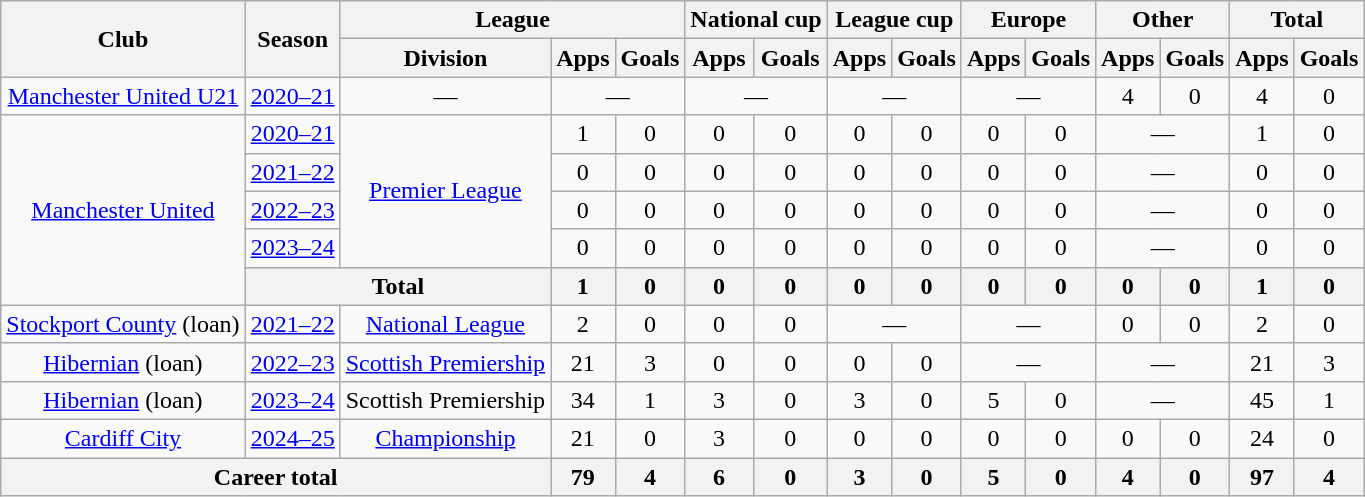<table class=wikitable style=text-align:center>
<tr>
<th rowspan=2>Club</th>
<th rowspan=2>Season</th>
<th colspan=3>League</th>
<th colspan=2>National cup</th>
<th colspan=2>League cup</th>
<th colspan=2>Europe</th>
<th colspan=2>Other</th>
<th colspan=2>Total</th>
</tr>
<tr>
<th>Division</th>
<th>Apps</th>
<th>Goals</th>
<th>Apps</th>
<th>Goals</th>
<th>Apps</th>
<th>Goals</th>
<th>Apps</th>
<th>Goals</th>
<th>Apps</th>
<th>Goals</th>
<th>Apps</th>
<th>Goals</th>
</tr>
<tr>
<td><a href='#'>Manchester United U21</a></td>
<td><a href='#'>2020–21</a></td>
<td>—</td>
<td colspan=2>—</td>
<td colspan=2>—</td>
<td colspan=2>—</td>
<td colspan=2>—</td>
<td>4</td>
<td>0</td>
<td>4</td>
<td>0</td>
</tr>
<tr>
<td rowspan="5"><a href='#'>Manchester United</a></td>
<td><a href='#'>2020–21</a></td>
<td rowspan="4"><a href='#'>Premier League</a></td>
<td>1</td>
<td>0</td>
<td>0</td>
<td>0</td>
<td>0</td>
<td>0</td>
<td>0</td>
<td>0</td>
<td colspan=2>—</td>
<td>1</td>
<td>0</td>
</tr>
<tr>
<td><a href='#'>2021–22</a></td>
<td>0</td>
<td>0</td>
<td>0</td>
<td>0</td>
<td>0</td>
<td>0</td>
<td>0</td>
<td>0</td>
<td colspan=2>—</td>
<td>0</td>
<td>0</td>
</tr>
<tr>
<td><a href='#'>2022–23</a></td>
<td>0</td>
<td>0</td>
<td>0</td>
<td>0</td>
<td>0</td>
<td>0</td>
<td>0</td>
<td>0</td>
<td colspan=2>—</td>
<td>0</td>
<td>0</td>
</tr>
<tr>
<td><a href='#'>2023–24</a></td>
<td>0</td>
<td>0</td>
<td>0</td>
<td>0</td>
<td>0</td>
<td>0</td>
<td>0</td>
<td>0</td>
<td colspan=2>—</td>
<td>0</td>
<td>0</td>
</tr>
<tr>
<th colspan="2">Total</th>
<th>1</th>
<th>0</th>
<th>0</th>
<th>0</th>
<th>0</th>
<th>0</th>
<th>0</th>
<th>0</th>
<th>0</th>
<th>0</th>
<th>1</th>
<th>0</th>
</tr>
<tr>
<td><a href='#'>Stockport County</a> (loan)</td>
<td><a href='#'>2021–22</a></td>
<td><a href='#'>National League</a></td>
<td>2</td>
<td>0</td>
<td>0</td>
<td>0</td>
<td colspan=2>—</td>
<td colspan=2>—</td>
<td>0</td>
<td>0</td>
<td>2</td>
<td>0</td>
</tr>
<tr>
<td><a href='#'>Hibernian</a> (loan)</td>
<td><a href='#'>2022–23</a></td>
<td><a href='#'>Scottish Premiership</a></td>
<td>21</td>
<td>3</td>
<td>0</td>
<td>0</td>
<td>0</td>
<td>0</td>
<td colspan=2>—</td>
<td colspan=2>—</td>
<td>21</td>
<td>3</td>
</tr>
<tr>
<td><a href='#'>Hibernian</a> (loan)</td>
<td><a href='#'>2023–24</a></td>
<td>Scottish Premiership</td>
<td>34</td>
<td>1</td>
<td>3</td>
<td>0</td>
<td>3</td>
<td>0</td>
<td>5</td>
<td>0</td>
<td colspan=2>—</td>
<td>45</td>
<td>1</td>
</tr>
<tr>
<td><a href='#'>Cardiff City</a></td>
<td><a href='#'>2024–25</a></td>
<td><a href='#'>Championship</a></td>
<td>21</td>
<td>0</td>
<td>3</td>
<td>0</td>
<td>0</td>
<td>0</td>
<td>0</td>
<td>0</td>
<td>0</td>
<td>0</td>
<td>24</td>
<td>0</td>
</tr>
<tr>
<th colspan=3>Career total</th>
<th>79</th>
<th>4</th>
<th>6</th>
<th>0</th>
<th>3</th>
<th>0</th>
<th>5</th>
<th>0</th>
<th>4</th>
<th>0</th>
<th>97</th>
<th>4</th>
</tr>
</table>
